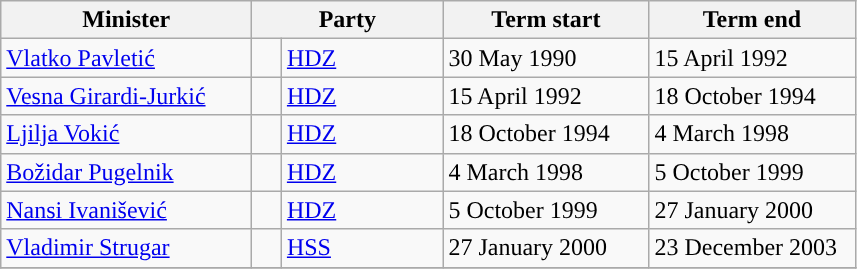<table class="wikitable plainrowheaders">
<tr>
<th width="160">Minister</th>
<th colspan=2 width="120">Party</th>
<th width="130">Term start</th>
<th width="130">Term end</th>
</tr>
<tr>
<td scope="row"><a href='#'>Vlatko Pavletić</a></td>
<td style="background-color: "></td>
<td><a href='#'>HDZ</a></td>
<td>30 May 1990</td>
<td>15 April 1992</td>
</tr>
<tr>
<td scope="row"><a href='#'>Vesna Girardi-Jurkić</a></td>
<td style="background-color: "></td>
<td><a href='#'>HDZ</a></td>
<td>15 April 1992</td>
<td>18 October 1994</td>
</tr>
<tr>
<td scope="row"><a href='#'>Ljilja Vokić</a></td>
<td style="background-color: "></td>
<td><a href='#'>HDZ</a></td>
<td>18 October 1994</td>
<td>4 March 1998</td>
</tr>
<tr>
<td scope="row"><a href='#'>Božidar Pugelnik</a></td>
<td style="background-color: "></td>
<td><a href='#'>HDZ</a></td>
<td>4 March 1998</td>
<td>5 October 1999</td>
</tr>
<tr>
<td scope="row"><a href='#'>Nansi Ivanišević</a></td>
<td style="background-color: "></td>
<td><a href='#'>HDZ</a></td>
<td>5 October 1999</td>
<td>27 January 2000</td>
</tr>
<tr>
<td scope="row"><a href='#'>Vladimir Strugar</a></td>
<td style="background-color: "></td>
<td><a href='#'>HSS</a></td>
<td>27 January 2000</td>
<td>23 December 2003</td>
</tr>
<tr>
</tr>
</table>
